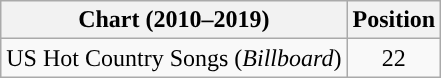<table class="wikitable">
<tr>
<th>Chart (2010–2019)</th>
<th>Position</th>
</tr>
<tr>
<td>US Hot Country Songs (<em>Billboard</em>)</td>
<td style="text-align:center;">22</td>
</tr>
</table>
